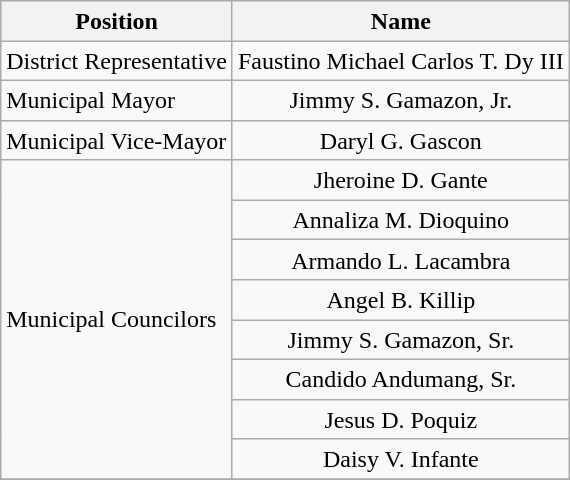<table class="wikitable" style="line-height:1.20em; font-size:100%;">
<tr>
<th>Position</th>
<th>Name</th>
</tr>
<tr>
<td>District Representative</td>
<td style="text-align:center;">Faustino Michael Carlos T. Dy III</td>
</tr>
<tr>
<td>Municipal Mayor</td>
<td style="text-align:center;">Jimmy S. Gamazon, Jr.</td>
</tr>
<tr>
<td>Municipal Vice-Mayor</td>
<td style="text-align:center;">Daryl G. Gascon</td>
</tr>
<tr>
<td rowspan=8>Municipal Councilors</td>
<td style="text-align:center;">Jheroine D. Gante</td>
</tr>
<tr>
<td style="text-align:center;">Annaliza M. Dioquino</td>
</tr>
<tr>
<td style="text-align:center;">Armando L. Lacambra</td>
</tr>
<tr>
<td style="text-align:center;">Angel B. Killip</td>
</tr>
<tr>
<td style="text-align:center;">Jimmy S. Gamazon, Sr.</td>
</tr>
<tr>
<td style="text-align:center;">Candido Andumang, Sr.</td>
</tr>
<tr>
<td style="text-align:center;">Jesus D. Poquiz</td>
</tr>
<tr>
<td style="text-align:center;">Daisy V. Infante</td>
</tr>
<tr>
</tr>
</table>
